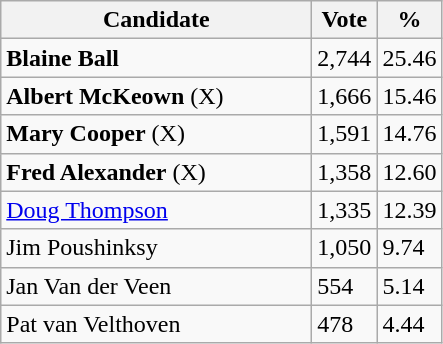<table class="wikitable">
<tr>
<th bgcolor="#DDDDFF" width="200px">Candidate</th>
<th bgcolor="#DDDDFF">Vote</th>
<th bgcolor="#DDDDFF">%</th>
</tr>
<tr>
<td><strong>Blaine Ball</strong></td>
<td>2,744</td>
<td>25.46</td>
</tr>
<tr>
<td><strong>Albert McKeown</strong> (X)</td>
<td>1,666</td>
<td>15.46</td>
</tr>
<tr>
<td><strong>Mary Cooper</strong> (X)</td>
<td>1,591</td>
<td>14.76</td>
</tr>
<tr>
<td><strong>Fred Alexander</strong> (X)</td>
<td>1,358</td>
<td>12.60</td>
</tr>
<tr>
<td><a href='#'>Doug Thompson</a></td>
<td>1,335</td>
<td>12.39</td>
</tr>
<tr>
<td>Jim Poushinksy</td>
<td>1,050</td>
<td>9.74</td>
</tr>
<tr>
<td>Jan Van der Veen</td>
<td>554</td>
<td>5.14</td>
</tr>
<tr>
<td>Pat van Velthoven</td>
<td>478</td>
<td>4.44</td>
</tr>
</table>
